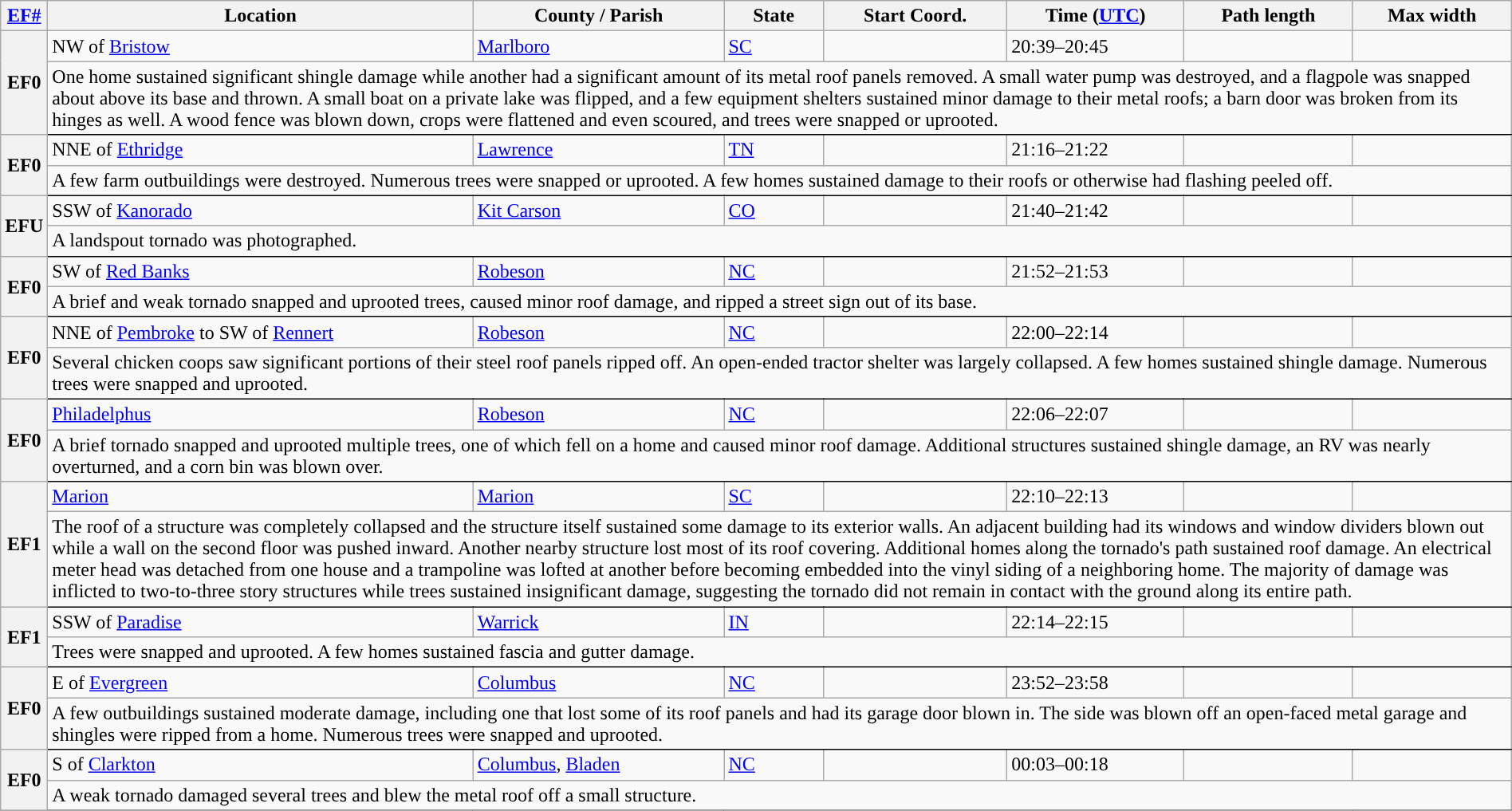<table class="wikitable sortable" style="width:100%;">
<tr>
<th scope="col" width="2%" align="center"><a href='#'>EF#</a></th>
<th scope="col" align="center" class="unsortable">Location</th>
<th scope="col" align="center" class="unsortable">County / Parish</th>
<th scope="col" align="center">State</th>
<th scope="col" align="center">Start Coord.</th>
<th scope="col" align="center">Time (<a href='#'>UTC</a>)</th>
<th scope="col" align="center">Path length</th>
<th scope="col" align="center">Max width</th>
</tr>
<tr>
<th scope="row" rowspan="2" style="background-color:#">EF0</th>
<td>NW of <a href='#'>Bristow</a></td>
<td><a href='#'>Marlboro</a></td>
<td><a href='#'>SC</a></td>
<td></td>
<td>20:39–20:45</td>
<td></td>
<td></td>
</tr>
<tr class="expand-child">
<td colspan="8" style=" border-bottom: 1px solid black;">One home sustained significant shingle damage while another had a significant amount of its metal roof panels removed. A small water pump was destroyed, and a  flagpole was snapped about  above its base and thrown. A small boat on a private lake was flipped, and a few equipment shelters sustained minor damage to their metal roofs; a barn door was broken from its hinges as well. A wood fence was blown down, crops were flattened and even scoured, and trees were snapped or uprooted.</td>
</tr>
<tr>
<th scope="row" rowspan="2" style="background-color:#">EF0</th>
<td>NNE of <a href='#'>Ethridge</a></td>
<td><a href='#'>Lawrence</a></td>
<td><a href='#'>TN</a></td>
<td></td>
<td>21:16–21:22</td>
<td></td>
<td></td>
</tr>
<tr class="expand-child">
<td colspan="8" style=" border-bottom: 1px solid black;">A few farm outbuildings were destroyed. Numerous trees were snapped or uprooted. A few homes sustained damage to their roofs or otherwise had flashing peeled off.</td>
</tr>
<tr>
<th scope="row" rowspan="2" style="background-color:#">EFU</th>
<td>SSW of <a href='#'>Kanorado</a></td>
<td><a href='#'>Kit Carson</a></td>
<td><a href='#'>CO</a></td>
<td></td>
<td>21:40–21:42</td>
<td></td>
<td></td>
</tr>
<tr class="expand-child">
<td colspan="8" style=" border-bottom: 1px solid black;">A landspout tornado was photographed.</td>
</tr>
<tr>
<th scope="row" rowspan="2" style="background-color:#">EF0</th>
<td>SW of <a href='#'>Red Banks</a></td>
<td><a href='#'>Robeson</a></td>
<td><a href='#'>NC</a></td>
<td></td>
<td>21:52–21:53</td>
<td></td>
<td></td>
</tr>
<tr class="expand-child">
<td colspan="8" style=" border-bottom: 1px solid black;">A brief and weak tornado snapped and uprooted trees, caused minor roof damage, and ripped a street sign out of its base.</td>
</tr>
<tr>
<th scope="row" rowspan="2" style="background-color:#">EF0</th>
<td>NNE of <a href='#'>Pembroke</a> to SW of <a href='#'>Rennert</a></td>
<td><a href='#'>Robeson</a></td>
<td><a href='#'>NC</a></td>
<td></td>
<td>22:00–22:14</td>
<td></td>
<td></td>
</tr>
<tr class="expand-child">
<td colspan="8" style=" border-bottom: 1px solid black;">Several chicken coops saw significant portions of their steel roof panels ripped off. An open-ended tractor shelter was largely collapsed. A few homes sustained shingle damage. Numerous trees were snapped and uprooted.</td>
</tr>
<tr>
<th scope="row" rowspan="2" style="background-color:#">EF0</th>
<td><a href='#'>Philadelphus</a></td>
<td><a href='#'>Robeson</a></td>
<td><a href='#'>NC</a></td>
<td></td>
<td>22:06–22:07</td>
<td></td>
<td></td>
</tr>
<tr class="expand-child">
<td colspan="8" style=" border-bottom: 1px solid black;">A brief tornado snapped and uprooted multiple trees, one of which fell on a home and caused minor roof damage. Additional structures sustained shingle damage, an RV was nearly overturned, and a corn bin was blown over.</td>
</tr>
<tr>
<th scope="row" rowspan="2" style="background-color:#">EF1</th>
<td><a href='#'>Marion</a></td>
<td><a href='#'>Marion</a></td>
<td><a href='#'>SC</a></td>
<td></td>
<td>22:10–22:13</td>
<td></td>
<td></td>
</tr>
<tr class="expand-child">
<td colspan="8" style=" border-bottom: 1px solid black;">The roof of a structure was completely collapsed and the structure itself sustained some damage to its exterior walls. An adjacent building had its windows and window dividers blown out while a wall on the second floor was pushed inward. Another nearby structure lost most of its roof covering. Additional homes along the tornado's path sustained roof damage. An electrical meter head was detached from one house and a trampoline was lofted at another before becoming embedded into the vinyl siding of a neighboring home. The majority of damage was inflicted to two-to-three story structures while trees sustained insignificant damage, suggesting the tornado did not remain in contact with the ground along its entire path.</td>
</tr>
<tr>
<th scope="row" rowspan="2" style="background-color:#">EF1</th>
<td>SSW of <a href='#'>Paradise</a></td>
<td><a href='#'>Warrick</a></td>
<td><a href='#'>IN</a></td>
<td></td>
<td>22:14–22:15</td>
<td></td>
<td></td>
</tr>
<tr class="expand-child">
<td colspan="8" style=" border-bottom: 1px solid black;">Trees were snapped and uprooted. A few homes sustained fascia and gutter damage.</td>
</tr>
<tr>
<th scope="row" rowspan="2" style="background-color:#">EF0</th>
<td>E of <a href='#'>Evergreen</a></td>
<td><a href='#'>Columbus</a></td>
<td><a href='#'>NC</a></td>
<td></td>
<td>23:52–23:58</td>
<td></td>
<td></td>
</tr>
<tr class="expand-child">
<td colspan="8" style=" border-bottom: 1px solid black;">A few outbuildings sustained moderate damage, including one that lost some of its roof panels and had its garage door blown in. The side was blown off an open-faced metal garage and shingles were ripped from a home. Numerous trees were snapped and uprooted.</td>
</tr>
<tr>
<th scope="row" rowspan="2" style="background-color:#">EF0</th>
<td>S of <a href='#'>Clarkton</a></td>
<td><a href='#'>Columbus</a>, <a href='#'>Bladen</a></td>
<td><a href='#'>NC</a></td>
<td></td>
<td>00:03–00:18</td>
<td></td>
<td></td>
</tr>
<tr class="expand-child">
<td colspan="8" style=" border-bottom: 1px solid black;">A weak tornado damaged several trees and blew the metal roof off a small structure.</td>
</tr>
<tr>
</tr>
</table>
